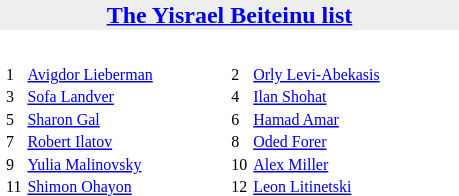<table style="float: right; margin: 0 0 0.5em 1em; clear:left; width:310px;" class="toccolours">
<tr>
<td colspan="2" style="background: #EEE; text-align: center;"><strong><a href='#'>The Yisrael Beiteinu list</a></strong></td>
</tr>
<tr>
<td colspan="2"><br><table style="width:100%; font-size: 8pt">
<tr>
<td style="width:8px">1</td>
<td style=><a href='#'>Avigdor Lieberman</a></td>
<td style="width:8px">2</td>
<td style=><a href='#'>Orly Levi-Abekasis</a></td>
</tr>
<tr>
<td>3</td>
<td><a href='#'>Sofa Landver</a></td>
<td>4</td>
<td><a href='#'>Ilan Shohat</a></td>
</tr>
<tr>
<td>5</td>
<td><a href='#'>Sharon Gal</a></td>
<td>6</td>
<td><a href='#'>Hamad Amar</a></td>
</tr>
<tr>
<td>7</td>
<td><a href='#'>Robert Ilatov</a></td>
<td>8</td>
<td><a href='#'>Oded Forer</a></td>
</tr>
<tr>
<td>9</td>
<td><a href='#'>Yulia Malinovsky</a></td>
<td>10</td>
<td><a href='#'>Alex Miller</a></td>
</tr>
<tr>
<td>11</td>
<td><a href='#'>Shimon Ohayon</a></td>
<td>12</td>
<td><a href='#'>Leon Litinetski</a></td>
</tr>
</table>
</td>
</tr>
</table>
